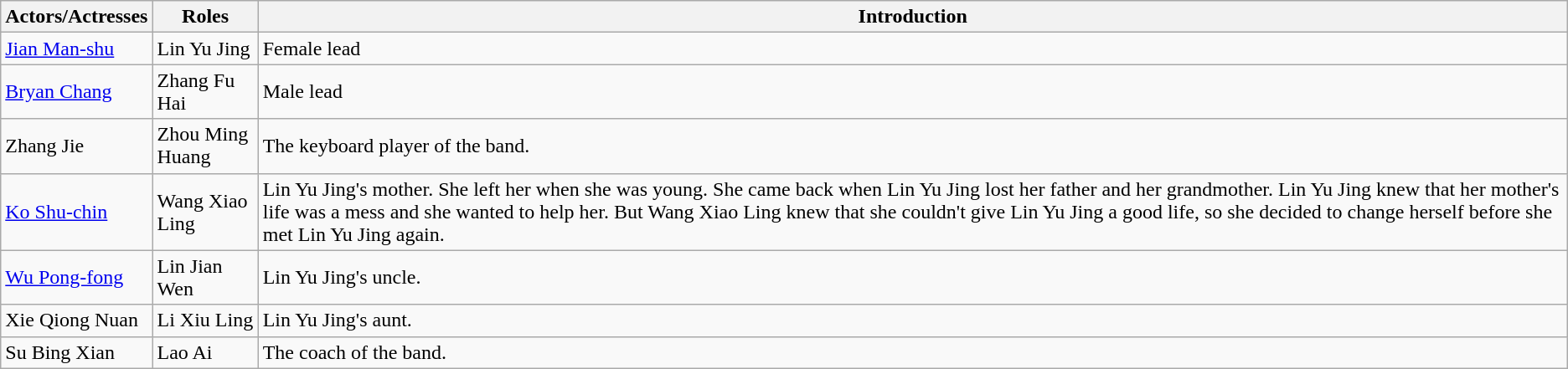<table class="wikitable">
<tr>
<th>Actors/Actresses</th>
<th>Roles</th>
<th>Introduction</th>
</tr>
<tr>
<td><a href='#'>Jian Man-shu</a></td>
<td>Lin Yu Jing</td>
<td>Female lead</td>
</tr>
<tr>
<td><a href='#'>Bryan Chang</a></td>
<td>Zhang Fu Hai</td>
<td>Male lead</td>
</tr>
<tr>
<td>Zhang Jie</td>
<td>Zhou Ming Huang</td>
<td>The keyboard player of the band.</td>
</tr>
<tr>
<td><a href='#'>Ko Shu-chin</a></td>
<td>Wang Xiao Ling</td>
<td>Lin Yu Jing's mother. She left her when she was young. She came back when Lin Yu Jing lost her father and her grandmother. Lin Yu Jing knew that her mother's life was a mess and she wanted to help her. But Wang Xiao Ling knew that she couldn't give Lin Yu Jing a good life, so she decided to change herself before she met Lin Yu Jing again.</td>
</tr>
<tr>
<td><a href='#'>Wu Pong-fong</a></td>
<td>Lin Jian Wen</td>
<td>Lin Yu Jing's uncle.</td>
</tr>
<tr>
<td>Xie Qiong Nuan</td>
<td>Li Xiu Ling</td>
<td>Lin Yu Jing's aunt.</td>
</tr>
<tr>
<td>Su Bing Xian</td>
<td>Lao Ai</td>
<td>The coach of the band.</td>
</tr>
</table>
